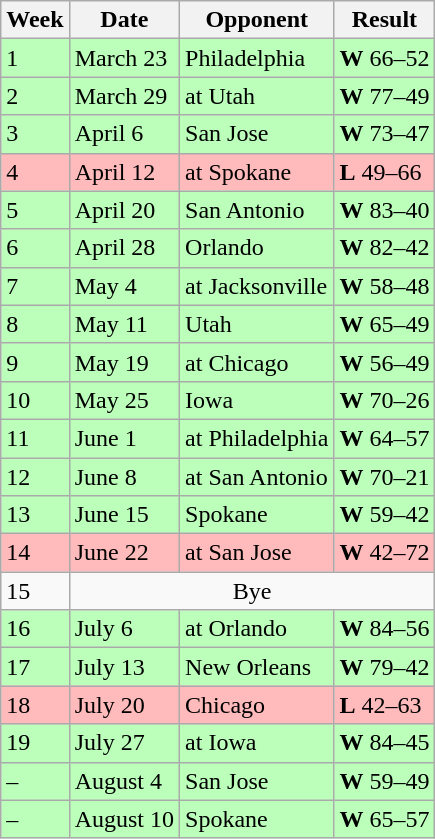<table class="wikitable">
<tr>
<th>Week</th>
<th>Date</th>
<th>Opponent</th>
<th>Result</th>
</tr>
<tr bgcolor="#bbffbb">
<td>1</td>
<td>March 23</td>
<td>Philadelphia</td>
<td><strong>W</strong> 66–52</td>
</tr>
<tr bgcolor="#bbffbb">
<td>2</td>
<td>March 29</td>
<td>at Utah</td>
<td><strong>W</strong> 77–49</td>
</tr>
<tr bgcolor="#bbffbb">
<td>3</td>
<td>April 6</td>
<td>San Jose</td>
<td><strong>W</strong> 73–47</td>
</tr>
<tr bgcolor="#ffbbbb">
<td>4</td>
<td>April 12</td>
<td>at Spokane</td>
<td><strong>L</strong> 49–66</td>
</tr>
<tr bgcolor="#bbffbb">
<td>5</td>
<td>April 20</td>
<td>San Antonio</td>
<td><strong>W</strong> 83–40</td>
</tr>
<tr bgcolor="#bbffbb">
<td>6</td>
<td>April 28</td>
<td>Orlando</td>
<td><strong>W</strong> 82–42</td>
</tr>
<tr bgcolor="#bbffbb">
<td>7</td>
<td>May 4</td>
<td>at Jacksonville</td>
<td><strong>W</strong> 58–48</td>
</tr>
<tr bgcolor="#bbffbb">
<td>8</td>
<td>May 11</td>
<td>Utah</td>
<td><strong>W</strong> 65–49</td>
</tr>
<tr bgcolor="#bbffbb">
<td>9</td>
<td>May 19</td>
<td>at Chicago</td>
<td><strong>W</strong> 56–49</td>
</tr>
<tr bgcolor="#bbffbb">
<td>10</td>
<td>May 25</td>
<td>Iowa</td>
<td><strong>W</strong> 70–26</td>
</tr>
<tr bgcolor="#bbffbb">
<td>11</td>
<td>June 1</td>
<td>at Philadelphia</td>
<td><strong>W</strong> 64–57</td>
</tr>
<tr bgcolor="#bbffbb">
<td>12</td>
<td>June 8</td>
<td>at San Antonio</td>
<td><strong>W</strong> 70–21</td>
</tr>
<tr bgcolor="#bbffbb">
<td>13</td>
<td>June 15</td>
<td>Spokane</td>
<td><strong>W</strong> 59–42</td>
</tr>
<tr bgcolor="#ffbbbb">
<td>14</td>
<td>June 22</td>
<td>at San Jose</td>
<td><strong>W</strong> 42–72</td>
</tr>
<tr>
<td>15</td>
<td colspan="3" align="center">Bye</td>
</tr>
<tr bgcolor="#bbffbb">
<td>16</td>
<td>July 6</td>
<td>at Orlando</td>
<td><strong>W</strong> 84–56</td>
</tr>
<tr bgcolor="#bbffbb">
<td>17</td>
<td>July 13</td>
<td>New Orleans</td>
<td><strong>W</strong> 79–42</td>
</tr>
<tr bgcolor="#ffbbbb">
<td>18</td>
<td>July 20</td>
<td>Chicago</td>
<td><strong>L</strong> 42–63</td>
</tr>
<tr bgcolor="#bbffbb">
<td>19</td>
<td>July 27</td>
<td>at Iowa</td>
<td><strong>W</strong> 84–45</td>
</tr>
<tr bgcolor="#bbffbb">
<td>–</td>
<td>August 4</td>
<td>San Jose</td>
<td><strong>W</strong> 59–49</td>
</tr>
<tr bgcolor="#bbffbb">
<td>–</td>
<td>August 10</td>
<td>Spokane</td>
<td><strong>W</strong> 65–57</td>
</tr>
</table>
